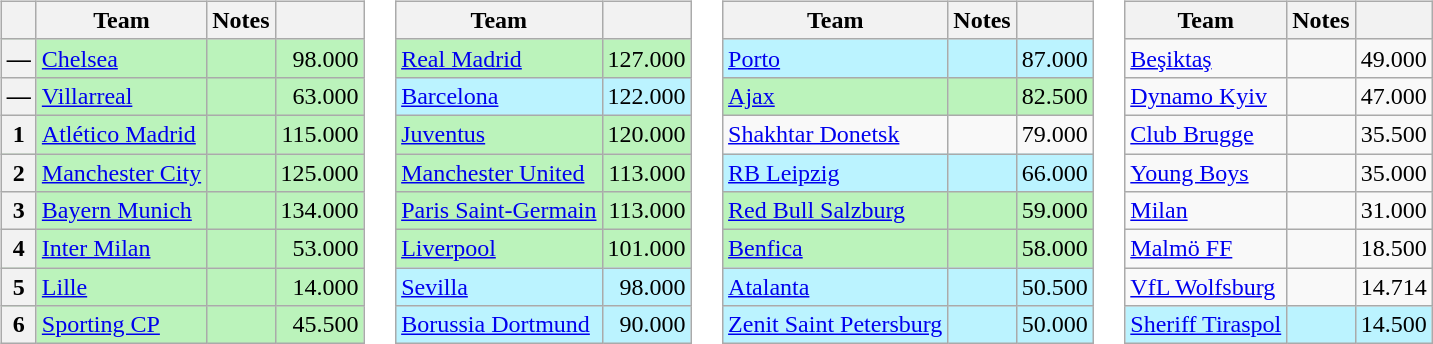<table>
<tr valign=top>
<td><br><table class="wikitable">
<tr>
<th></th>
<th>Team</th>
<th>Notes</th>
<th></th>
</tr>
<tr bgcolor=#BBF3BB>
<th>—</th>
<td> <a href='#'>Chelsea</a></td>
<td></td>
<td align=right>98.000</td>
</tr>
<tr bgcolor=#BBF3BB>
<th>—</th>
<td> <a href='#'>Villarreal</a></td>
<td></td>
<td align=right>63.000</td>
</tr>
<tr bgcolor=#BBF3BB>
<th>1</th>
<td> <a href='#'>Atlético Madrid</a></td>
<td></td>
<td align=right>115.000</td>
</tr>
<tr bgcolor=#BBF3BB>
<th>2</th>
<td> <a href='#'>Manchester City</a></td>
<td></td>
<td align=right>125.000</td>
</tr>
<tr bgcolor=#BBF3BB>
<th>3</th>
<td> <a href='#'>Bayern Munich</a></td>
<td></td>
<td align=right>134.000</td>
</tr>
<tr bgcolor=#BBF3BB>
<th>4</th>
<td> <a href='#'>Inter Milan</a></td>
<td></td>
<td align=right>53.000</td>
</tr>
<tr bgcolor=#BBF3BB>
<th>5</th>
<td> <a href='#'>Lille</a></td>
<td></td>
<td align=right>14.000</td>
</tr>
<tr bgcolor=#BBF3BB>
<th>6</th>
<td> <a href='#'>Sporting CP</a></td>
<td></td>
<td align=right>45.500</td>
</tr>
</table>
</td>
<td><br><table class="wikitable">
<tr>
<th>Team</th>
<th></th>
</tr>
<tr bgcolor=#BBF3BB>
<td> <a href='#'>Real Madrid</a></td>
<td align=right>127.000</td>
</tr>
<tr bgcolor=#BBF3FF>
<td> <a href='#'>Barcelona</a></td>
<td align=right>122.000</td>
</tr>
<tr bgcolor=#BBF3BB>
<td> <a href='#'>Juventus</a></td>
<td align=right>120.000</td>
</tr>
<tr bgcolor=#BBF3BB>
<td> <a href='#'>Manchester United</a></td>
<td align=right>113.000</td>
</tr>
<tr bgcolor=#BBF3BB>
<td> <a href='#'>Paris Saint-Germain</a></td>
<td align=right>113.000</td>
</tr>
<tr bgcolor=#BBF3BB>
<td> <a href='#'>Liverpool</a></td>
<td align=right>101.000</td>
</tr>
<tr bgcolor=#BBF3FF>
<td> <a href='#'>Sevilla</a></td>
<td align=right>98.000</td>
</tr>
<tr bgcolor=#BBF3FF>
<td> <a href='#'>Borussia Dortmund</a></td>
<td align=right>90.000</td>
</tr>
</table>
</td>
<td><br><table class="wikitable">
<tr>
<th>Team</th>
<th>Notes</th>
<th></th>
</tr>
<tr bgcolor=#BBF3FF>
<td> <a href='#'>Porto</a></td>
<td></td>
<td align=right>87.000</td>
</tr>
<tr bgcolor=#BBF3BB>
<td> <a href='#'>Ajax</a></td>
<td></td>
<td align=right>82.500</td>
</tr>
<tr>
<td> <a href='#'>Shakhtar Donetsk</a></td>
<td></td>
<td align=right>79.000</td>
</tr>
<tr bgcolor=#BBF3FF>
<td> <a href='#'>RB Leipzig</a></td>
<td></td>
<td align=right>66.000</td>
</tr>
<tr bgcolor=#BBF3BB>
<td> <a href='#'>Red Bull Salzburg</a></td>
<td></td>
<td align=right>59.000</td>
</tr>
<tr bgcolor=#BBF3BB>
<td> <a href='#'>Benfica</a></td>
<td></td>
<td align=right>58.000</td>
</tr>
<tr bgcolor=#BBF3FF>
<td> <a href='#'>Atalanta</a></td>
<td></td>
<td align=right>50.500</td>
</tr>
<tr bgcolor=#BBF3FF>
<td> <a href='#'>Zenit Saint Petersburg</a></td>
<td></td>
<td align=right>50.000</td>
</tr>
</table>
</td>
<td><br><table class="wikitable">
<tr>
<th>Team</th>
<th>Notes</th>
<th></th>
</tr>
<tr>
<td> <a href='#'>Beşiktaş</a></td>
<td></td>
<td align=right>49.000</td>
</tr>
<tr>
<td> <a href='#'>Dynamo Kyiv</a></td>
<td></td>
<td align=right>47.000</td>
</tr>
<tr>
<td> <a href='#'>Club Brugge</a></td>
<td></td>
<td align=right>35.500</td>
</tr>
<tr>
<td> <a href='#'>Young Boys</a></td>
<td></td>
<td align=right>35.000</td>
</tr>
<tr>
<td> <a href='#'>Milan</a></td>
<td></td>
<td align=right>31.000</td>
</tr>
<tr>
<td> <a href='#'>Malmö FF</a></td>
<td></td>
<td align=right>18.500</td>
</tr>
<tr>
<td> <a href='#'>VfL Wolfsburg</a></td>
<td></td>
<td align=right>14.714</td>
</tr>
<tr bgcolor=#BBF3FF>
<td> <a href='#'>Sheriff Tiraspol</a></td>
<td></td>
<td align=right>14.500</td>
</tr>
</table>
</td>
</tr>
</table>
